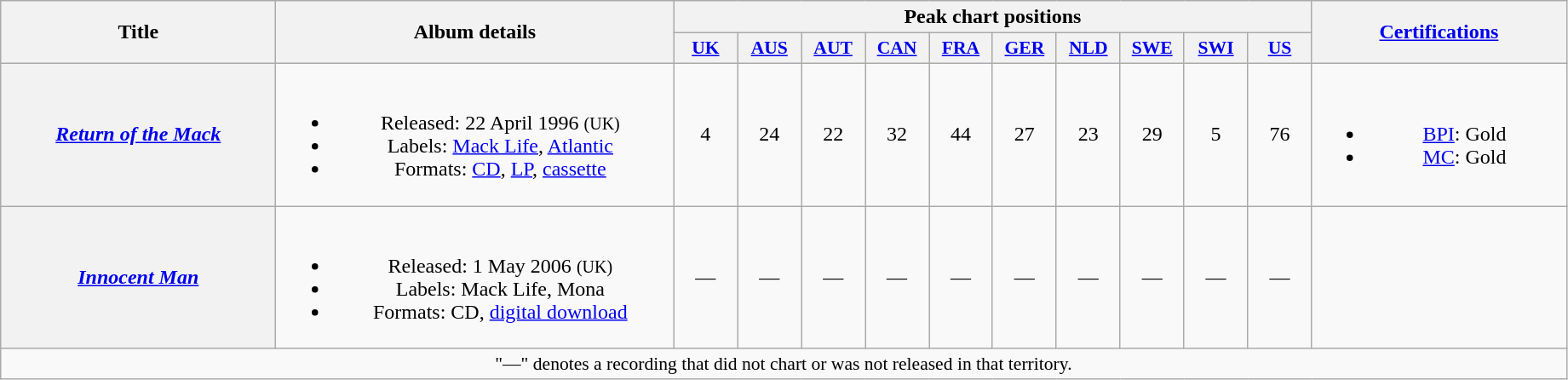<table class="wikitable plainrowheaders" style="text-align:center;" border="1">
<tr>
<th scope="col" rowspan="2" style="width:13em;">Title</th>
<th scope="col" rowspan="2" style="width:19em;">Album details</th>
<th scope="col" colspan="10">Peak chart positions</th>
<th scope="col" rowspan="2" style="width:12em;"><a href='#'>Certifications</a></th>
</tr>
<tr>
<th scope="col" style="width:3em;font-size:90%;"><a href='#'>UK</a><br></th>
<th scope="col" style="width:3em;font-size:90%;"><a href='#'>AUS</a><br></th>
<th scope="col" style="width:3em;font-size:90%;"><a href='#'>AUT</a><br></th>
<th scope="col" style="width:3em;font-size:90%;"><a href='#'>CAN</a><br></th>
<th scope="col" style="width:3em;font-size:90%;"><a href='#'>FRA</a><br></th>
<th scope="col" style="width:3em;font-size:90%;"><a href='#'>GER</a><br></th>
<th scope="col" style="width:3em;font-size:90%;"><a href='#'>NLD</a><br></th>
<th scope="col" style="width:3em;font-size:90%;"><a href='#'>SWE</a><br></th>
<th scope="col" style="width:3em;font-size:90%;"><a href='#'>SWI</a><br></th>
<th scope="col" style="width:3em;font-size:90%;"><a href='#'>US</a><br></th>
</tr>
<tr>
<th scope="row"><em><a href='#'>Return of the Mack</a></em></th>
<td><br><ul><li>Released: 22 April 1996 <small>(UK)</small></li><li>Labels: <a href='#'>Mack Life</a>, <a href='#'>Atlantic</a></li><li>Formats: <a href='#'>CD</a>, <a href='#'>LP</a>, <a href='#'>cassette</a></li></ul></td>
<td>4</td>
<td>24</td>
<td>22</td>
<td>32</td>
<td>44</td>
<td>27</td>
<td>23</td>
<td>29</td>
<td>5</td>
<td>76</td>
<td><br><ul><li><a href='#'>BPI</a>: Gold</li><li><a href='#'>MC</a>: Gold</li></ul></td>
</tr>
<tr>
<th scope="row"><em><a href='#'>Innocent Man</a></em></th>
<td><br><ul><li>Released: 1 May 2006 <small>(UK)</small></li><li>Labels: Mack Life, Mona</li><li>Formats: CD, <a href='#'>digital download</a></li></ul></td>
<td>—</td>
<td>—</td>
<td>—</td>
<td>—</td>
<td>—</td>
<td>—</td>
<td>—</td>
<td>—</td>
<td>—</td>
<td>—</td>
<td></td>
</tr>
<tr>
<td colspan="15" style="font-size:90%">"—" denotes a recording that did not chart or was not released in that territory.</td>
</tr>
</table>
